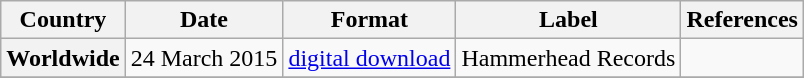<table class="wikitable plainrowheaders">
<tr>
<th scope="col">Country</th>
<th scope="col">Date</th>
<th scope="col">Format</th>
<th scope="col">Label</th>
<th scope="col">References</th>
</tr>
<tr>
<th scope="row">Worldwide</th>
<td>24 March 2015</td>
<td><a href='#'>digital download</a></td>
<td>Hammerhead Records</td>
<td></td>
</tr>
<tr>
</tr>
</table>
